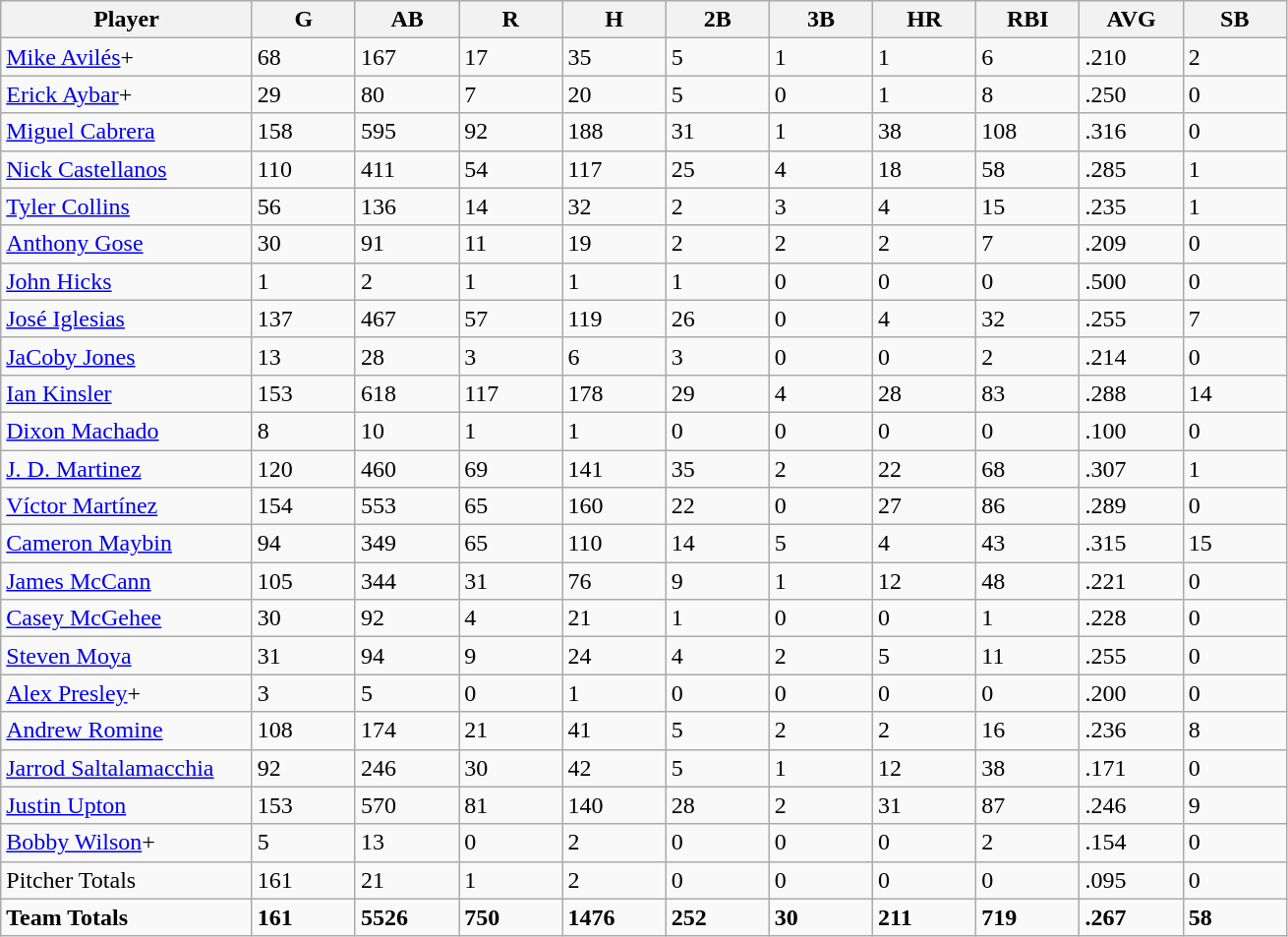<table class="wikitable sortable">
<tr>
<th bgcolor="#DDDDFF" width="17%">Player</th>
<th bgcolor="#DDDDFF" width="7%">G</th>
<th bgcolor="#DDDDFF" width="7%">AB</th>
<th bgcolor="#DDDDFF" width="7%">R</th>
<th bgcolor="#DDDDFF" width="7%">H</th>
<th bgcolor="#DDDDFF" width="7%">2B</th>
<th bgcolor="#DDDDFF" width="7%">3B</th>
<th bgcolor="#DDDDFF" width="7%">HR</th>
<th bgcolor="#DDDDFF" width="7%">RBI</th>
<th bgcolor="#DDDDFF" width="7%">AVG</th>
<th bgcolor="#DDDDFF" width="7%">SB</th>
</tr>
<tr>
<td align=left><a href='#'>Mike Avilés</a>+</td>
<td>68</td>
<td>167</td>
<td>17</td>
<td>35</td>
<td>5</td>
<td>1</td>
<td>1</td>
<td>6</td>
<td>.210</td>
<td>2</td>
</tr>
<tr>
<td align=left><a href='#'>Erick Aybar</a>+</td>
<td>29</td>
<td>80</td>
<td>7</td>
<td>20</td>
<td>5</td>
<td>0</td>
<td>1</td>
<td>8</td>
<td>.250</td>
<td>0</td>
</tr>
<tr>
<td align=left><a href='#'>Miguel Cabrera</a></td>
<td>158</td>
<td>595</td>
<td>92</td>
<td>188</td>
<td>31</td>
<td>1</td>
<td>38</td>
<td>108</td>
<td>.316</td>
<td>0</td>
</tr>
<tr>
<td align=left><a href='#'>Nick Castellanos</a></td>
<td>110</td>
<td>411</td>
<td>54</td>
<td>117</td>
<td>25</td>
<td>4</td>
<td>18</td>
<td>58</td>
<td>.285</td>
<td>1</td>
</tr>
<tr>
<td align=left><a href='#'>Tyler Collins</a></td>
<td>56</td>
<td>136</td>
<td>14</td>
<td>32</td>
<td>2</td>
<td>3</td>
<td>4</td>
<td>15</td>
<td>.235</td>
<td>1</td>
</tr>
<tr>
<td align=left><a href='#'>Anthony Gose</a></td>
<td>30</td>
<td>91</td>
<td>11</td>
<td>19</td>
<td>2</td>
<td>2</td>
<td>2</td>
<td>7</td>
<td>.209</td>
<td>0</td>
</tr>
<tr>
<td align=left><a href='#'>John Hicks</a></td>
<td>1</td>
<td>2</td>
<td>1</td>
<td>1</td>
<td>1</td>
<td>0</td>
<td>0</td>
<td>0</td>
<td>.500</td>
<td>0</td>
</tr>
<tr>
<td align=left><a href='#'>José Iglesias</a></td>
<td>137</td>
<td>467</td>
<td>57</td>
<td>119</td>
<td>26</td>
<td>0</td>
<td>4</td>
<td>32</td>
<td>.255</td>
<td>7</td>
</tr>
<tr>
<td align=left><a href='#'>JaCoby Jones</a></td>
<td>13</td>
<td>28</td>
<td>3</td>
<td>6</td>
<td>3</td>
<td>0</td>
<td>0</td>
<td>2</td>
<td>.214</td>
<td>0</td>
</tr>
<tr>
<td align=left><a href='#'>Ian Kinsler</a></td>
<td>153</td>
<td>618</td>
<td>117</td>
<td>178</td>
<td>29</td>
<td>4</td>
<td>28</td>
<td>83</td>
<td>.288</td>
<td>14</td>
</tr>
<tr>
<td align=left><a href='#'>Dixon Machado</a></td>
<td>8</td>
<td>10</td>
<td>1</td>
<td>1</td>
<td>0</td>
<td>0</td>
<td>0</td>
<td>0</td>
<td>.100</td>
<td>0</td>
</tr>
<tr>
<td align=left><a href='#'>J. D. Martinez</a></td>
<td>120</td>
<td>460</td>
<td>69</td>
<td>141</td>
<td>35</td>
<td>2</td>
<td>22</td>
<td>68</td>
<td>.307</td>
<td>1</td>
</tr>
<tr>
<td align=left><a href='#'>Víctor Martínez</a></td>
<td>154</td>
<td>553</td>
<td>65</td>
<td>160</td>
<td>22</td>
<td>0</td>
<td>27</td>
<td>86</td>
<td>.289</td>
<td>0</td>
</tr>
<tr>
<td align=left><a href='#'>Cameron Maybin</a></td>
<td>94</td>
<td>349</td>
<td>65</td>
<td>110</td>
<td>14</td>
<td>5</td>
<td>4</td>
<td>43</td>
<td>.315</td>
<td>15</td>
</tr>
<tr>
<td align=left><a href='#'>James McCann</a></td>
<td>105</td>
<td>344</td>
<td>31</td>
<td>76</td>
<td>9</td>
<td>1</td>
<td>12</td>
<td>48</td>
<td>.221</td>
<td>0</td>
</tr>
<tr>
<td align=left><a href='#'>Casey McGehee</a></td>
<td>30</td>
<td>92</td>
<td>4</td>
<td>21</td>
<td>1</td>
<td>0</td>
<td>0</td>
<td>1</td>
<td>.228</td>
<td>0</td>
</tr>
<tr>
<td align=left><a href='#'>Steven Moya</a></td>
<td>31</td>
<td>94</td>
<td>9</td>
<td>24</td>
<td>4</td>
<td>2</td>
<td>5</td>
<td>11</td>
<td>.255</td>
<td>0</td>
</tr>
<tr>
<td align=left><a href='#'>Alex Presley</a>+</td>
<td>3</td>
<td>5</td>
<td>0</td>
<td>1</td>
<td>0</td>
<td>0</td>
<td>0</td>
<td>0</td>
<td>.200</td>
<td>0</td>
</tr>
<tr>
<td align=left><a href='#'>Andrew Romine</a></td>
<td>108</td>
<td>174</td>
<td>21</td>
<td>41</td>
<td>5</td>
<td>2</td>
<td>2</td>
<td>16</td>
<td>.236</td>
<td>8</td>
</tr>
<tr>
<td align=left><a href='#'>Jarrod Saltalamacchia</a></td>
<td>92</td>
<td>246</td>
<td>30</td>
<td>42</td>
<td>5</td>
<td>1</td>
<td>12</td>
<td>38</td>
<td>.171</td>
<td>0</td>
</tr>
<tr>
<td align=left><a href='#'>Justin Upton</a></td>
<td>153</td>
<td>570</td>
<td>81</td>
<td>140</td>
<td>28</td>
<td>2</td>
<td>31</td>
<td>87</td>
<td>.246</td>
<td>9</td>
</tr>
<tr>
<td align=left><a href='#'>Bobby Wilson</a>+</td>
<td>5</td>
<td>13</td>
<td>0</td>
<td>2</td>
<td>0</td>
<td>0</td>
<td>0</td>
<td>2</td>
<td>.154</td>
<td>0</td>
</tr>
<tr align=left>
<td>Pitcher Totals</td>
<td>161</td>
<td>21</td>
<td>1</td>
<td>2</td>
<td>0</td>
<td>0</td>
<td>0</td>
<td>0</td>
<td>.095</td>
<td>0</td>
</tr>
<tr align=left>
<td><strong>Team Totals</strong></td>
<td><strong>161</strong></td>
<td><strong>5526</strong></td>
<td><strong>750</strong></td>
<td><strong>1476</strong></td>
<td><strong>252</strong></td>
<td><strong>30</strong></td>
<td><strong>211</strong></td>
<td><strong>719</strong></td>
<td><strong>.267</strong></td>
<td><strong>58</strong></td>
</tr>
</table>
